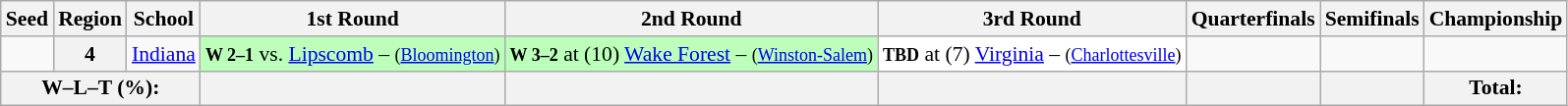<table class="sortable wikitable" style="white-space:nowrap; font-size:90%;">
<tr>
<th>Seed</th>
<th>Region</th>
<th>School</th>
<th>1st Round</th>
<th>2nd Round</th>
<th>3rd Round</th>
<th>Quarterfinals</th>
<th>Semifinals</th>
<th>Championship</th>
</tr>
<tr>
<td></td>
<th>4</th>
<td><a href='#'>Indiana</a></td>
<td style="background:#bfb;"><small><strong>W 2–1</strong></small> vs. <a href='#'>Lipscomb</a> – <small>(<a href='#'>Bloomington</a>)</small></td>
<td style="background:#bfb"><small><strong>W 3–2</strong></small> at (10) <a href='#'>Wake Forest</a> – <small>(<a href='#'>Winston-Salem</a>)</small></td>
<td style="background:#fff"><small><strong>TBD</strong></small> at (7) <a href='#'>Virginia</a> – <small>(<a href='#'>Charlottesville</a>)</small></td>
<td></td>
<td></td>
</tr>
<tr>
<th colspan="3">W–L–T (%):</th>
<th></th>
<th></th>
<th></th>
<th></th>
<th></th>
<th> Total: </th>
</tr>
</table>
